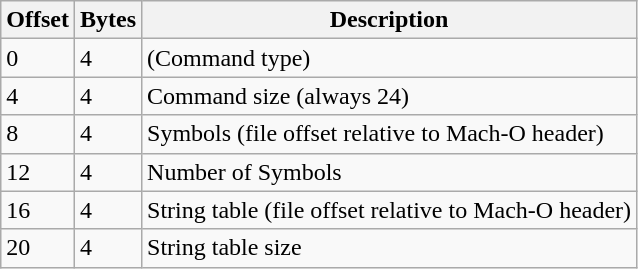<table class="wikitable">
<tr>
<th>Offset</th>
<th>Bytes</th>
<th>Description</th>
</tr>
<tr>
<td>0</td>
<td>4</td>
<td> (Command type)</td>
</tr>
<tr>
<td>4</td>
<td>4</td>
<td>Command size (always 24)</td>
</tr>
<tr>
<td>8</td>
<td>4</td>
<td>Symbols (file offset relative to Mach-O header)</td>
</tr>
<tr>
<td>12</td>
<td>4</td>
<td>Number of Symbols</td>
</tr>
<tr>
<td>16</td>
<td>4</td>
<td>String table (file offset relative to Mach-O header)</td>
</tr>
<tr>
<td>20</td>
<td>4</td>
<td>String table size</td>
</tr>
</table>
